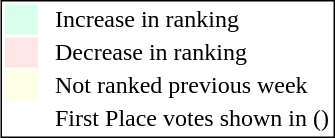<table style="border:1px solid black; float:right;">
<tr>
<td style="background:#D8FFEB; width:20px;"></td>
<td> </td>
<td>Increase in ranking</td>
</tr>
<tr>
<td style="background:#FFE6E6; width:20px;"></td>
<td> </td>
<td>Decrease in ranking</td>
</tr>
<tr>
<td style="background:#FFFFE6; width:20px;"></td>
<td> </td>
<td>Not ranked previous week</td>
</tr>
<tr>
<td> </td>
<td> </td>
<td>First Place votes shown in ()</td>
</tr>
</table>
